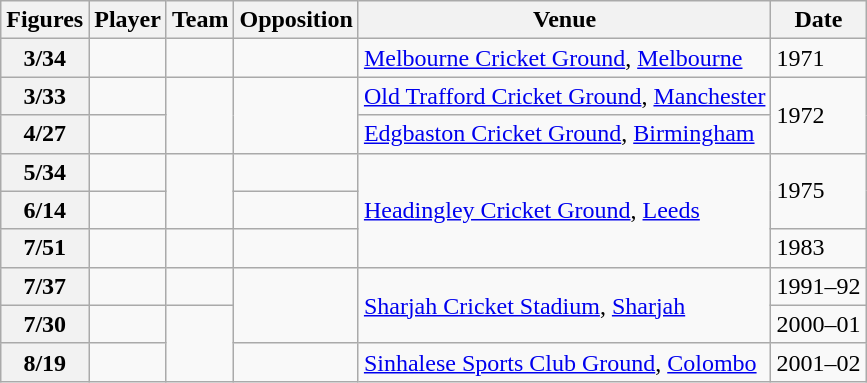<table class="wikitable plainrowheaders sortable">
<tr>
<th scope=col>Figures</th>
<th scope=col>Player</th>
<th scope=col>Team</th>
<th scope=col>Opposition</th>
<th scope=col>Venue</th>
<th scope=col>Date</th>
</tr>
<tr>
<th>3/34</th>
<td></td>
<td></td>
<td></td>
<td><a href='#'>Melbourne Cricket Ground</a>, <a href='#'>Melbourne</a></td>
<td>1971</td>
</tr>
<tr>
<th>3/33</th>
<td></td>
<td rowspan=2></td>
<td rowspan=2></td>
<td><a href='#'>Old Trafford Cricket Ground</a>, <a href='#'>Manchester</a></td>
<td rowspan=2>1972</td>
</tr>
<tr>
<th>4/27</th>
<td></td>
<td><a href='#'>Edgbaston Cricket Ground</a>, <a href='#'>Birmingham</a></td>
</tr>
<tr>
<th>5/34</th>
<td></td>
<td rowspan=2></td>
<td></td>
<td rowspan=3><a href='#'>Headingley Cricket Ground</a>, <a href='#'>Leeds</a></td>
<td rowspan=2>1975</td>
</tr>
<tr>
<th>6/14</th>
<td></td>
<td></td>
</tr>
<tr>
<th>7/51</th>
<td></td>
<td></td>
<td></td>
<td>1983</td>
</tr>
<tr>
<th>7/37</th>
<td></td>
<td></td>
<td rowspan=2></td>
<td rowspan=2><a href='#'>Sharjah Cricket Stadium</a>, <a href='#'>Sharjah</a></td>
<td>1991–92</td>
</tr>
<tr>
<th>7/30</th>
<td></td>
<td rowspan=2></td>
<td>2000–01</td>
</tr>
<tr>
<th>8/19</th>
<td></td>
<td></td>
<td><a href='#'>Sinhalese Sports Club Ground</a>, <a href='#'>Colombo</a></td>
<td>2001–02</td>
</tr>
</table>
